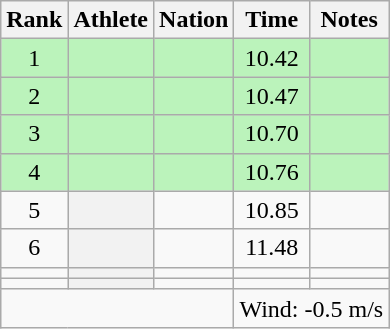<table class="wikitable plainrowheaders sortable" style="text-align:center;">
<tr>
<th scope=col>Rank</th>
<th scope=col>Athlete</th>
<th scope=col>Nation</th>
<th scope=col>Time</th>
<th scope=col>Notes</th>
</tr>
<tr bgcolor=#bbf3bb>
<td>1</td>
<th scope=row style="background:#bbf3bb; text-align:left;"></th>
<td align=left></td>
<td>10.42</td>
<td></td>
</tr>
<tr bgcolor=#bbf3bb>
<td>2</td>
<th scope=row style="background:#bbf3bb; text-align:left;"></th>
<td align=left></td>
<td>10.47</td>
<td></td>
</tr>
<tr bgcolor=#bbf3bb>
<td>3</td>
<th scope=row style="background:#bbf3bb; text-align:left;"></th>
<td align=left></td>
<td>10.70</td>
<td></td>
</tr>
<tr bgcolor=#bbf3bb>
<td>4</td>
<th scope=row style="background:#bbf3bb; text-align:left;"></th>
<td align=left></td>
<td>10.76</td>
<td></td>
</tr>
<tr>
<td>5</td>
<th scope=row style=text-align:left;></th>
<td align=left></td>
<td>10.85</td>
<td></td>
</tr>
<tr>
<td>6</td>
<th scope=row style=text-align:left;></th>
<td align=left></td>
<td>11.48</td>
<td></td>
</tr>
<tr>
<td></td>
<th scope=row style=text-align:left;></th>
<td align=left></td>
<td></td>
<td></td>
</tr>
<tr>
<td></td>
<th scope=row style=text-align:left;></th>
<td align=left></td>
<td></td>
<td></td>
</tr>
<tr class=sortbottom>
<td colspan=3></td>
<td colspan=2 style=text-align:left;>Wind: -0.5 m/s</td>
</tr>
</table>
